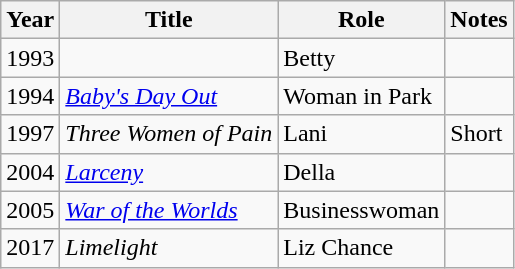<table class="wikitable sortable">
<tr>
<th>Year</th>
<th>Title</th>
<th>Role</th>
<th class ="unsortable">Notes</th>
</tr>
<tr>
<td>1993</td>
<td><em></em></td>
<td>Betty</td>
<td></td>
</tr>
<tr>
<td>1994</td>
<td><em><a href='#'>Baby's Day Out</a></em></td>
<td>Woman in Park</td>
<td></td>
</tr>
<tr>
<td>1997</td>
<td><em>Three Women of Pain</em></td>
<td>Lani</td>
<td>Short</td>
</tr>
<tr>
<td>2004</td>
<td><em><a href='#'>Larceny</a></em></td>
<td>Della</td>
<td></td>
</tr>
<tr>
<td>2005</td>
<td><em><a href='#'>War of the Worlds</a></em></td>
<td>Businesswoman</td>
<td></td>
</tr>
<tr>
<td>2017</td>
<td><em>Limelight</em></td>
<td>Liz Chance</td>
<td></td>
</tr>
</table>
